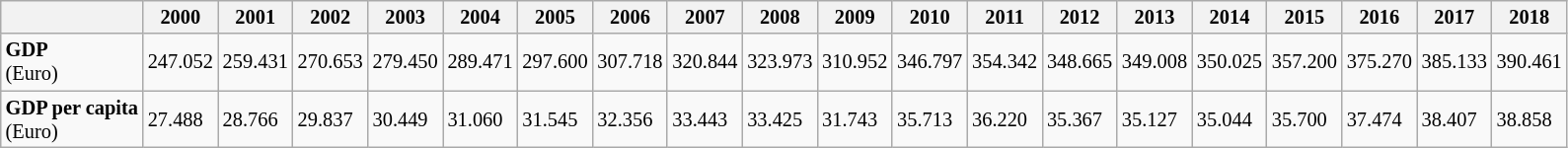<table class="wikitable" align="center" style="font-size:85%">
<tr>
<th></th>
<th>2000</th>
<th>2001</th>
<th>2002</th>
<th>2003</th>
<th>2004</th>
<th>2005</th>
<th>2006</th>
<th>2007</th>
<th>2008</th>
<th>2009</th>
<th>2010</th>
<th>2011</th>
<th>2012</th>
<th>2013</th>
<th>2014</th>
<th>2015</th>
<th>2016</th>
<th>2017</th>
<th>2018</th>
</tr>
<tr>
<td align=left><strong>GDP</strong><br>(Euro)</td>
<td>247.052</td>
<td>259.431</td>
<td>270.653</td>
<td>279.450</td>
<td>289.471</td>
<td>297.600</td>
<td>307.718</td>
<td>320.844</td>
<td>323.973</td>
<td>310.952</td>
<td>346.797</td>
<td>354.342</td>
<td>348.665</td>
<td>349.008</td>
<td>350.025</td>
<td>357.200</td>
<td>375.270</td>
<td>385.133</td>
<td>390.461</td>
</tr>
<tr>
<td align=left><strong>GDP per capita</strong><br>(Euro)</td>
<td>27.488</td>
<td>28.766</td>
<td>29.837</td>
<td>30.449</td>
<td>31.060</td>
<td>31.545</td>
<td>32.356</td>
<td>33.443</td>
<td>33.425</td>
<td>31.743</td>
<td>35.713</td>
<td>36.220</td>
<td>35.367</td>
<td>35.127</td>
<td>35.044</td>
<td>35.700</td>
<td>37.474</td>
<td>38.407</td>
<td>38.858</td>
</tr>
</table>
